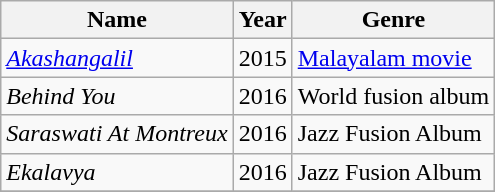<table class="wikitable">
<tr>
<th>Name</th>
<th>Year</th>
<th>Genre</th>
</tr>
<tr>
<td><em><a href='#'>Akashangalil</a></em></td>
<td>2015</td>
<td><a href='#'>Malayalam movie</a></td>
</tr>
<tr>
<td><em>Behind You</em></td>
<td>2016</td>
<td>World fusion album</td>
</tr>
<tr>
<td><em>Saraswati At Montreux</em></td>
<td>2016</td>
<td>Jazz Fusion Album</td>
</tr>
<tr>
<td><em>Ekalavya</em></td>
<td>2016</td>
<td>Jazz Fusion Album</td>
</tr>
<tr>
</tr>
</table>
